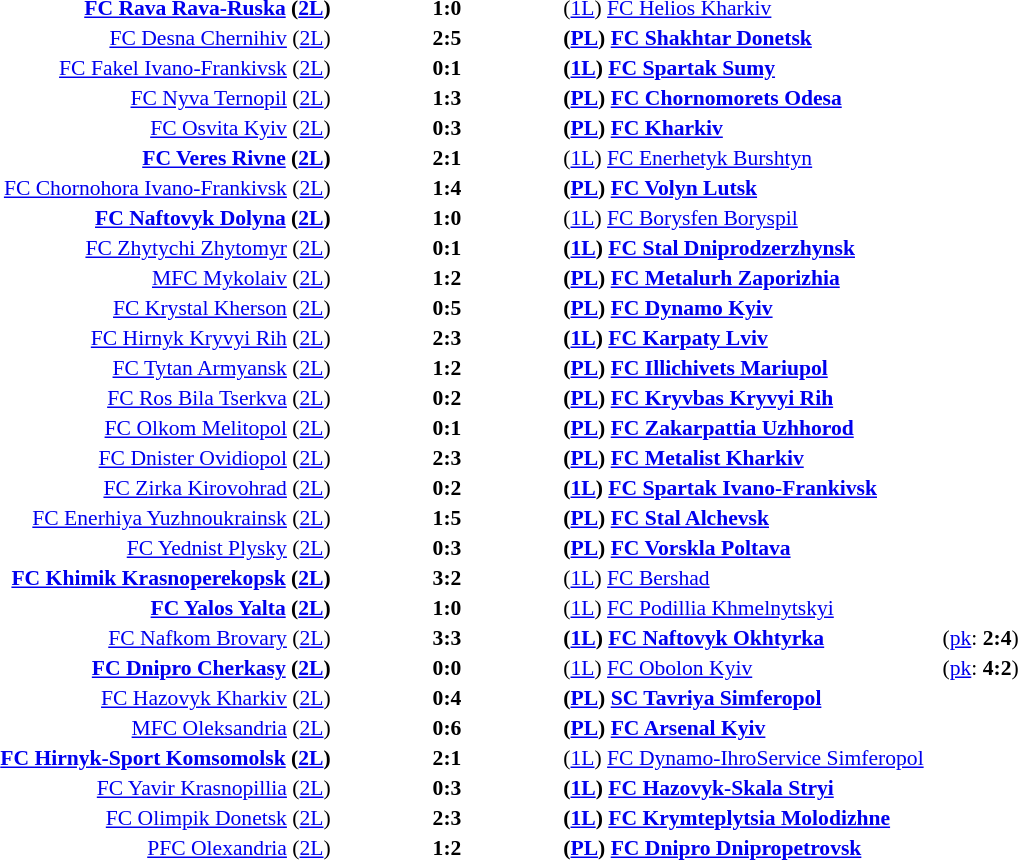<table width=100% cellspacing=1>
<tr>
<th width=20%></th>
<th width=12%></th>
<th width=20%></th>
<th></th>
</tr>
<tr style=font-size:90%>
<td align=right><strong><a href='#'>FC Rava Rava-Ruska</a> (<a href='#'>2L</a>)</strong></td>
<td align=center><strong>1:0</strong></td>
<td>(<a href='#'>1L</a>) <a href='#'>FC Helios Kharkiv</a></td>
</tr>
<tr style=font-size:90%>
<td align=right><a href='#'>FC Desna Chernihiv</a> (<a href='#'>2L</a>)</td>
<td align=center><strong>2:5</strong></td>
<td><strong>(<a href='#'>PL</a>) <a href='#'>FC Shakhtar Donetsk</a></strong></td>
</tr>
<tr style=font-size:90%>
<td align=right><a href='#'>FC Fakel Ivano-Frankivsk</a> (<a href='#'>2L</a>)</td>
<td align=center><strong>0:1</strong></td>
<td><strong>(<a href='#'>1L</a>) <a href='#'>FC Spartak Sumy</a></strong></td>
</tr>
<tr style=font-size:90%>
<td align=right><a href='#'>FC Nyva Ternopil</a> (<a href='#'>2L</a>)</td>
<td align=center><strong>1:3</strong></td>
<td><strong>(<a href='#'>PL</a>) <a href='#'>FC Chornomorets Odesa</a></strong></td>
</tr>
<tr style=font-size:90%>
<td align=right><a href='#'>FC Osvita Kyiv</a> (<a href='#'>2L</a>)</td>
<td align=center><strong>0:3</strong></td>
<td><strong>(<a href='#'>PL</a>) <a href='#'>FC Kharkiv</a></strong></td>
</tr>
<tr style=font-size:90%>
<td align=right><strong><a href='#'>FC Veres Rivne</a> (<a href='#'>2L</a>)</strong></td>
<td align=center><strong>2:1</strong></td>
<td>(<a href='#'>1L</a>) <a href='#'>FC Enerhetyk Burshtyn</a></td>
</tr>
<tr style=font-size:90%>
<td align=right><a href='#'>FC Chornohora Ivano-Frankivsk</a> (<a href='#'>2L</a>)</td>
<td align=center><strong>1:4</strong></td>
<td><strong>(<a href='#'>PL</a>) <a href='#'>FC Volyn Lutsk</a></strong></td>
</tr>
<tr style=font-size:90%>
<td align=right><strong><a href='#'>FC Naftovyk Dolyna</a> (<a href='#'>2L</a>)</strong></td>
<td align=center><strong>1:0</strong></td>
<td>(<a href='#'>1L</a>) <a href='#'>FC Borysfen Boryspil</a></td>
</tr>
<tr style=font-size:90%>
<td align=right><a href='#'>FC Zhytychi Zhytomyr</a> (<a href='#'>2L</a>)</td>
<td align=center><strong>0:1</strong></td>
<td><strong>(<a href='#'>1L</a>) <a href='#'>FC Stal Dniprodzerzhynsk</a></strong></td>
</tr>
<tr style=font-size:90%>
<td align=right><a href='#'>MFC Mykolaiv</a> (<a href='#'>2L</a>)</td>
<td align=center><strong>1:2</strong></td>
<td><strong>(<a href='#'>PL</a>) <a href='#'>FC Metalurh Zaporizhia</a></strong></td>
</tr>
<tr style=font-size:90%>
<td align=right><a href='#'>FC Krystal Kherson</a> (<a href='#'>2L</a>)</td>
<td align=center><strong>0:5</strong></td>
<td><strong>(<a href='#'>PL</a>) <a href='#'>FC Dynamo Kyiv</a></strong></td>
</tr>
<tr style=font-size:90%>
<td align=right><a href='#'>FC Hirnyk Kryvyi Rih</a> (<a href='#'>2L</a>)</td>
<td align=center><strong>2:3</strong></td>
<td><strong>(<a href='#'>1L</a>) <a href='#'>FC Karpaty Lviv</a></strong></td>
</tr>
<tr style=font-size:90%>
<td align=right><a href='#'>FC Tytan Armyansk</a> (<a href='#'>2L</a>)</td>
<td align=center><strong>1:2</strong></td>
<td><strong>(<a href='#'>PL</a>) <a href='#'>FC Illichivets Mariupol</a></strong></td>
</tr>
<tr style=font-size:90%>
<td align=right><a href='#'>FC Ros Bila Tserkva</a> (<a href='#'>2L</a>)</td>
<td align=center><strong>0:2</strong></td>
<td><strong>(<a href='#'>PL</a>) <a href='#'>FC Kryvbas Kryvyi Rih</a></strong></td>
</tr>
<tr style=font-size:90%>
<td align=right><a href='#'>FC Olkom Melitopol</a> (<a href='#'>2L</a>)</td>
<td align=center><strong>0:1</strong></td>
<td><strong>(<a href='#'>PL</a>) <a href='#'>FC Zakarpattia Uzhhorod</a></strong></td>
</tr>
<tr style=font-size:90%>
<td align=right><a href='#'>FC Dnister Ovidiopol</a> (<a href='#'>2L</a>)</td>
<td align=center><strong>2:3</strong></td>
<td><strong>(<a href='#'>PL</a>) <a href='#'>FC Metalist Kharkiv</a></strong></td>
</tr>
<tr style=font-size:90%>
<td align=right><a href='#'>FC Zirka Kirovohrad</a> (<a href='#'>2L</a>)</td>
<td align=center><strong>0:2</strong></td>
<td><strong>(<a href='#'>1L</a>) <a href='#'>FC Spartak Ivano-Frankivsk</a></strong></td>
</tr>
<tr style=font-size:90%>
<td align=right><a href='#'>FC Enerhiya Yuzhnoukrainsk</a> (<a href='#'>2L</a>)</td>
<td align=center><strong>1:5</strong></td>
<td><strong>(<a href='#'>PL</a>) <a href='#'>FC Stal Alchevsk</a></strong></td>
</tr>
<tr style=font-size:90%>
<td align=right><a href='#'>FC Yednist Plysky</a> (<a href='#'>2L</a>)</td>
<td align=center><strong>0:3</strong></td>
<td><strong>(<a href='#'>PL</a>) <a href='#'>FC Vorskla Poltava</a></strong></td>
</tr>
<tr style=font-size:90%>
<td align=right><strong><a href='#'>FC Khimik Krasnoperekopsk</a> (<a href='#'>2L</a>)</strong></td>
<td align=center><strong>3:2</strong></td>
<td>(<a href='#'>1L</a>) <a href='#'>FC Bershad</a></td>
</tr>
<tr style=font-size:90%>
<td align=right><strong><a href='#'>FC Yalos Yalta</a> (<a href='#'>2L</a>)</strong></td>
<td align=center><strong>1:0</strong></td>
<td>(<a href='#'>1L</a>) <a href='#'>FC Podillia Khmelnytskyi</a></td>
</tr>
<tr style=font-size:90%>
<td align=right><a href='#'>FC Nafkom Brovary</a> (<a href='#'>2L</a>)</td>
<td align=center><strong>3:3</strong></td>
<td><strong>(<a href='#'>1L</a>) <a href='#'>FC Naftovyk Okhtyrka</a></strong></td>
<td>(<a href='#'>pk</a>: <strong>2:4</strong>)</td>
</tr>
<tr style=font-size:90%>
<td align=right><strong><a href='#'>FC Dnipro Cherkasy</a> (<a href='#'>2L</a>)</strong></td>
<td align=center><strong>0:0</strong></td>
<td>(<a href='#'>1L</a>) <a href='#'>FC Obolon Kyiv</a></td>
<td>(<a href='#'>pk</a>: <strong>4:2</strong>)</td>
</tr>
<tr style=font-size:90%>
<td align=right><a href='#'>FC Hazovyk Kharkiv</a> (<a href='#'>2L</a>)</td>
<td align=center><strong>0:4</strong></td>
<td><strong>(<a href='#'>PL</a>) <a href='#'>SC Tavriya Simferopol</a></strong></td>
</tr>
<tr style=font-size:90%>
<td align=right><a href='#'>MFC Oleksandria</a> (<a href='#'>2L</a>)</td>
<td align=center><strong>0:6</strong></td>
<td><strong>(<a href='#'>PL</a>) <a href='#'>FC Arsenal Kyiv</a></strong></td>
</tr>
<tr style=font-size:90%>
<td align=right><strong><a href='#'>FC Hirnyk-Sport Komsomolsk</a> (<a href='#'>2L</a>)</strong></td>
<td align=center><strong>2:1</strong></td>
<td>(<a href='#'>1L</a>) <a href='#'>FC Dynamo-IhroService Simferopol</a></td>
</tr>
<tr style=font-size:90%>
<td align=right><a href='#'>FC Yavir Krasnopillia</a> (<a href='#'>2L</a>)</td>
<td align=center><strong>0:3</strong></td>
<td><strong>(<a href='#'>1L</a>) <a href='#'>FC Hazovyk-Skala Stryi</a></strong></td>
</tr>
<tr style=font-size:90%>
<td align=right><a href='#'>FC Olimpik Donetsk</a> (<a href='#'>2L</a>)</td>
<td align=center><strong>2:3</strong></td>
<td><strong>(<a href='#'>1L</a>) <a href='#'>FC Krymteplytsia Molodizhne</a></strong></td>
</tr>
<tr style=font-size:90%>
<td align=right><a href='#'>PFC Olexandria</a> (<a href='#'>2L</a>)</td>
<td align=center><strong>1:2</strong></td>
<td><strong>(<a href='#'>PL</a>) <a href='#'>FC Dnipro Dnipropetrovsk</a></strong></td>
</tr>
</table>
